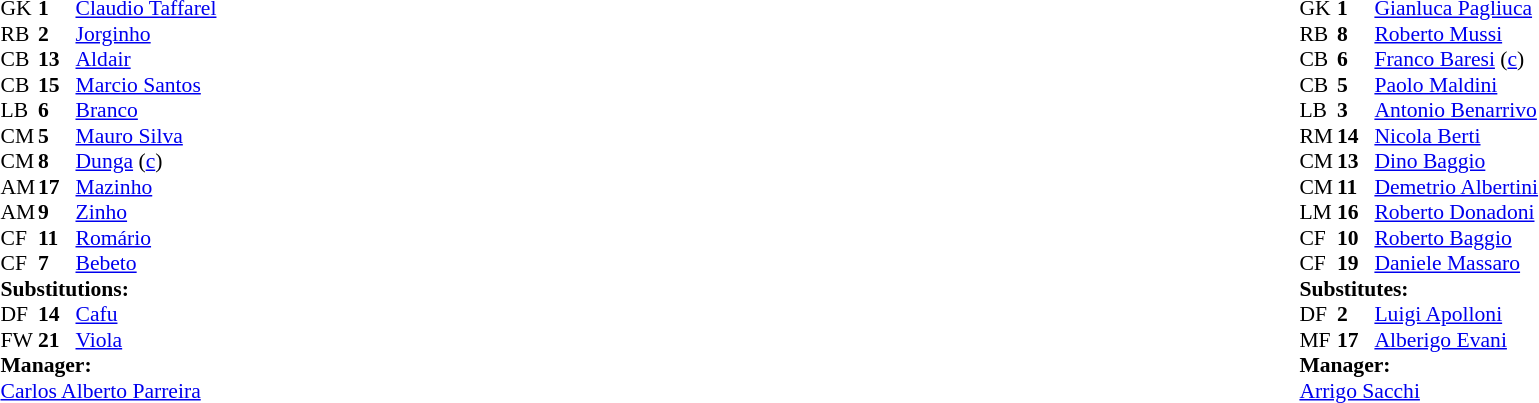<table width="100%">
<tr>
<td valign="top" width="50%"><br><table style="font-size: 90%" cellspacing="0" cellpadding="0">
<tr>
<th width="25"></th>
<th width="25"></th>
</tr>
<tr>
<td>GK</td>
<td><strong>1</strong></td>
<td><a href='#'>Claudio Taffarel</a></td>
</tr>
<tr>
<td>RB</td>
<td><strong>2</strong></td>
<td><a href='#'>Jorginho</a></td>
<td></td>
<td></td>
</tr>
<tr>
<td>CB</td>
<td><strong>13</strong></td>
<td><a href='#'>Aldair</a></td>
</tr>
<tr>
<td>CB</td>
<td><strong>15</strong></td>
<td><a href='#'>Marcio Santos</a></td>
</tr>
<tr>
<td>LB</td>
<td><strong>6</strong></td>
<td><a href='#'>Branco</a></td>
</tr>
<tr>
<td>CM</td>
<td><strong>5</strong></td>
<td><a href='#'>Mauro Silva</a></td>
</tr>
<tr>
<td>CM</td>
<td><strong>8</strong></td>
<td><a href='#'>Dunga</a> (<a href='#'>c</a>)</td>
</tr>
<tr>
<td>AM</td>
<td><strong>17</strong></td>
<td><a href='#'>Mazinho</a></td>
<td></td>
</tr>
<tr>
<td>AM</td>
<td><strong>9</strong></td>
<td><a href='#'>Zinho</a></td>
<td></td>
<td></td>
</tr>
<tr>
<td>CF</td>
<td><strong>11</strong></td>
<td><a href='#'>Romário</a></td>
</tr>
<tr>
<td>CF</td>
<td><strong>7</strong></td>
<td><a href='#'>Bebeto</a></td>
</tr>
<tr>
<td colspan=4><strong>Substitutions:</strong></td>
</tr>
<tr>
<td>DF</td>
<td><strong>14</strong></td>
<td><a href='#'>Cafu</a></td>
<td></td>
<td></td>
</tr>
<tr>
<td>FW</td>
<td><strong>21</strong></td>
<td><a href='#'>Viola</a></td>
<td></td>
<td></td>
</tr>
<tr>
<td colspan=4><strong>Manager:</strong></td>
</tr>
<tr>
<td colspan="4"><a href='#'>Carlos Alberto Parreira</a></td>
</tr>
</table>
</td>
<td valign="top"></td>
<td valign="top" width="50%"><br><table style="font-size: 90%" cellspacing="0" cellpadding="0" align=center>
<tr>
<th width="25"></th>
<th width="25"></th>
</tr>
<tr>
<td>GK</td>
<td><strong>1</strong></td>
<td><a href='#'>Gianluca Pagliuca</a></td>
</tr>
<tr>
<td>RB</td>
<td><strong>8</strong></td>
<td><a href='#'>Roberto Mussi</a></td>
<td></td>
<td></td>
</tr>
<tr>
<td>CB</td>
<td><strong>6</strong></td>
<td><a href='#'>Franco Baresi</a> (<a href='#'>c</a>)</td>
</tr>
<tr>
<td>CB</td>
<td><strong>5</strong></td>
<td><a href='#'>Paolo Maldini</a></td>
</tr>
<tr>
<td>LB</td>
<td><strong>3</strong></td>
<td><a href='#'>Antonio Benarrivo</a></td>
</tr>
<tr>
<td>RM</td>
<td><strong>14</strong></td>
<td><a href='#'>Nicola Berti</a></td>
</tr>
<tr>
<td>CM</td>
<td><strong>13</strong></td>
<td><a href='#'>Dino Baggio</a></td>
<td></td>
<td></td>
</tr>
<tr>
<td>CM</td>
<td><strong>11</strong></td>
<td><a href='#'>Demetrio Albertini</a></td>
<td></td>
</tr>
<tr>
<td>LM</td>
<td><strong>16</strong></td>
<td><a href='#'>Roberto Donadoni</a></td>
</tr>
<tr>
<td>CF</td>
<td><strong>10</strong></td>
<td><a href='#'>Roberto Baggio</a></td>
</tr>
<tr>
<td>CF</td>
<td><strong>19</strong></td>
<td><a href='#'>Daniele Massaro</a></td>
</tr>
<tr>
<td colspan=4><strong>Substitutes:</strong></td>
</tr>
<tr>
<td>DF</td>
<td><strong>2</strong></td>
<td><a href='#'>Luigi Apolloni</a></td>
<td></td>
<td></td>
</tr>
<tr>
<td>MF</td>
<td><strong>17</strong></td>
<td><a href='#'>Alberigo Evani</a></td>
<td></td>
<td></td>
</tr>
<tr>
<td colspan=4><strong>Manager:</strong></td>
</tr>
<tr>
<td colspan="4"><a href='#'>Arrigo Sacchi</a></td>
</tr>
</table>
</td>
</tr>
</table>
